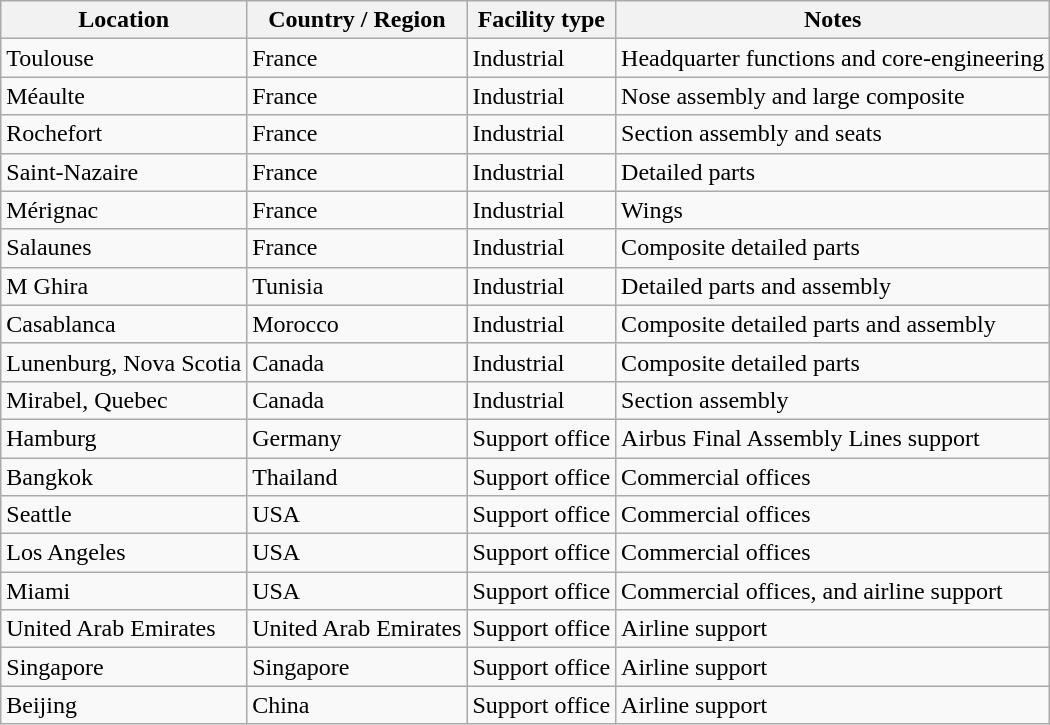<table class="wikitable sortable">
<tr>
<th>Location</th>
<th>Country / Region</th>
<th>Facility type</th>
<th>Notes</th>
</tr>
<tr>
<td>Toulouse</td>
<td>France</td>
<td>Industrial</td>
<td>Headquarter functions and core-engineering</td>
</tr>
<tr>
<td>Méaulte</td>
<td>France</td>
<td>Industrial</td>
<td>Nose assembly and large composite</td>
</tr>
<tr>
<td>Rochefort</td>
<td>France</td>
<td>Industrial</td>
<td>Section assembly and seats</td>
</tr>
<tr>
<td>Saint-Nazaire</td>
<td>France</td>
<td>Industrial</td>
<td>Detailed parts</td>
</tr>
<tr>
<td>Mérignac</td>
<td>France</td>
<td>Industrial</td>
<td>Wings</td>
</tr>
<tr>
<td>Salaunes</td>
<td>France</td>
<td>Industrial</td>
<td>Composite detailed parts</td>
</tr>
<tr>
<td>M Ghira</td>
<td>Tunisia</td>
<td>Industrial</td>
<td>Detailed parts and assembly</td>
</tr>
<tr>
<td>Casablanca</td>
<td>Morocco</td>
<td>Industrial</td>
<td>Composite detailed parts and assembly</td>
</tr>
<tr>
<td>Lunenburg, Nova Scotia</td>
<td>Canada</td>
<td>Industrial</td>
<td>Composite detailed parts</td>
</tr>
<tr>
<td>Mirabel, Quebec</td>
<td>Canada</td>
<td>Industrial</td>
<td>Section assembly</td>
</tr>
<tr>
<td>Hamburg</td>
<td>Germany</td>
<td>Support office</td>
<td>Airbus Final Assembly Lines support</td>
</tr>
<tr>
<td>Bangkok</td>
<td>Thailand</td>
<td>Support office</td>
<td>Commercial offices</td>
</tr>
<tr>
<td>Seattle</td>
<td>USA</td>
<td>Support office</td>
<td>Commercial offices</td>
</tr>
<tr>
<td>Los Angeles</td>
<td>USA</td>
<td>Support office</td>
<td>Commercial offices</td>
</tr>
<tr>
<td>Miami</td>
<td>USA</td>
<td>Support office</td>
<td>Commercial offices, and airline support</td>
</tr>
<tr>
<td>United Arab Emirates</td>
<td>United Arab Emirates</td>
<td>Support office</td>
<td>Airline support</td>
</tr>
<tr>
<td>Singapore</td>
<td>Singapore</td>
<td>Support office</td>
<td>Airline support</td>
</tr>
<tr>
<td>Beijing</td>
<td>China</td>
<td>Support office</td>
<td>Airline support</td>
</tr>
</table>
